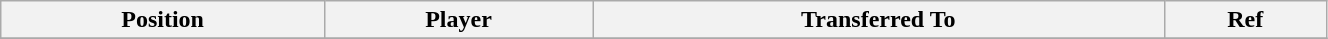<table class="wikitable sortable" style="width:70%; text-align:center; font-size:100%; text-align:left;">
<tr>
<th>Position</th>
<th>Player</th>
<th>Transferred To</th>
<th>Ref</th>
</tr>
<tr>
</tr>
</table>
